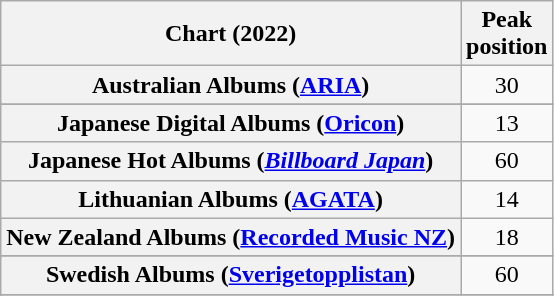<table class="wikitable sortable plainrowheaders" style="text-align:center">
<tr>
<th scope="col">Chart (2022)</th>
<th scope="col">Peak<br>position</th>
</tr>
<tr>
<th scope="row">Australian Albums (<a href='#'>ARIA</a>)</th>
<td>30</td>
</tr>
<tr>
</tr>
<tr>
</tr>
<tr>
</tr>
<tr>
</tr>
<tr>
</tr>
<tr>
</tr>
<tr>
</tr>
<tr>
<th scope="row">Japanese Digital Albums (<a href='#'>Oricon</a>)</th>
<td>13</td>
</tr>
<tr>
<th scope="row">Japanese Hot Albums (<em><a href='#'>Billboard Japan</a></em>)</th>
<td>60</td>
</tr>
<tr>
<th scope="row">Lithuanian Albums (<a href='#'>AGATA</a>)</th>
<td>14</td>
</tr>
<tr>
<th scope="row">New Zealand Albums (<a href='#'>Recorded Music NZ</a>)</th>
<td>18</td>
</tr>
<tr>
</tr>
<tr>
</tr>
<tr>
</tr>
<tr>
<th scope="row">Swedish Albums (<a href='#'>Sverigetopplistan</a>)</th>
<td>60</td>
</tr>
<tr>
</tr>
<tr>
</tr>
<tr>
</tr>
</table>
